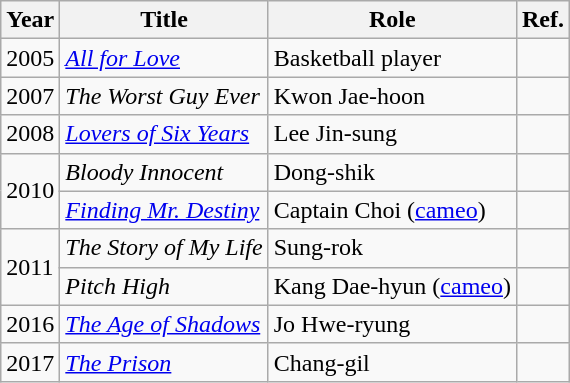<table class="wikitable">
<tr>
<th>Year</th>
<th>Title</th>
<th>Role</th>
<th>Ref.</th>
</tr>
<tr>
<td>2005</td>
<td><em><a href='#'>All for Love</a></em></td>
<td>Basketball player</td>
<td></td>
</tr>
<tr>
<td>2007</td>
<td><em>The Worst Guy Ever</em></td>
<td>Kwon Jae-hoon</td>
<td></td>
</tr>
<tr>
<td>2008</td>
<td><em><a href='#'>Lovers of Six Years</a></em></td>
<td>Lee Jin-sung</td>
<td></td>
</tr>
<tr>
<td rowspan="2">2010</td>
<td><em>Bloody Innocent</em></td>
<td>Dong-shik</td>
<td></td>
</tr>
<tr>
<td><em><a href='#'>Finding Mr. Destiny</a></em></td>
<td>Captain Choi (<a href='#'>cameo</a>)</td>
<td></td>
</tr>
<tr>
<td rowspan="2">2011</td>
<td><em>The Story of My Life</em></td>
<td>Sung-rok</td>
<td></td>
</tr>
<tr>
<td><em>Pitch High</em></td>
<td>Kang Dae-hyun (<a href='#'>cameo</a>)</td>
<td></td>
</tr>
<tr>
<td>2016</td>
<td><em><a href='#'>The Age of Shadows</a></em></td>
<td>Jo Hwe-ryung</td>
<td></td>
</tr>
<tr>
<td>2017</td>
<td><em><a href='#'>The Prison</a></em></td>
<td>Chang-gil</td>
<td></td>
</tr>
</table>
